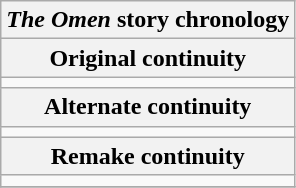<table class="wikitable mw-collapsible floatright">
<tr>
<th scope="colgroup" colspan="3" style=><em>The Omen</em> story chronology</th>
</tr>
<tr>
<th scope="col" colspan="4">Original continuity</th>
</tr>
<tr>
<td scope="rowgroup" colspan="3"></td>
</tr>
<tr>
<th scope="col" colspan="2">Alternate continuity</th>
</tr>
<tr>
<td scope="rowgroup" colspan="2"></td>
</tr>
<tr>
<th scope="col" colspan="1">Remake continuity</th>
</tr>
<tr>
<td scope="rowgroup" colspan="1"></td>
</tr>
<tr>
</tr>
</table>
